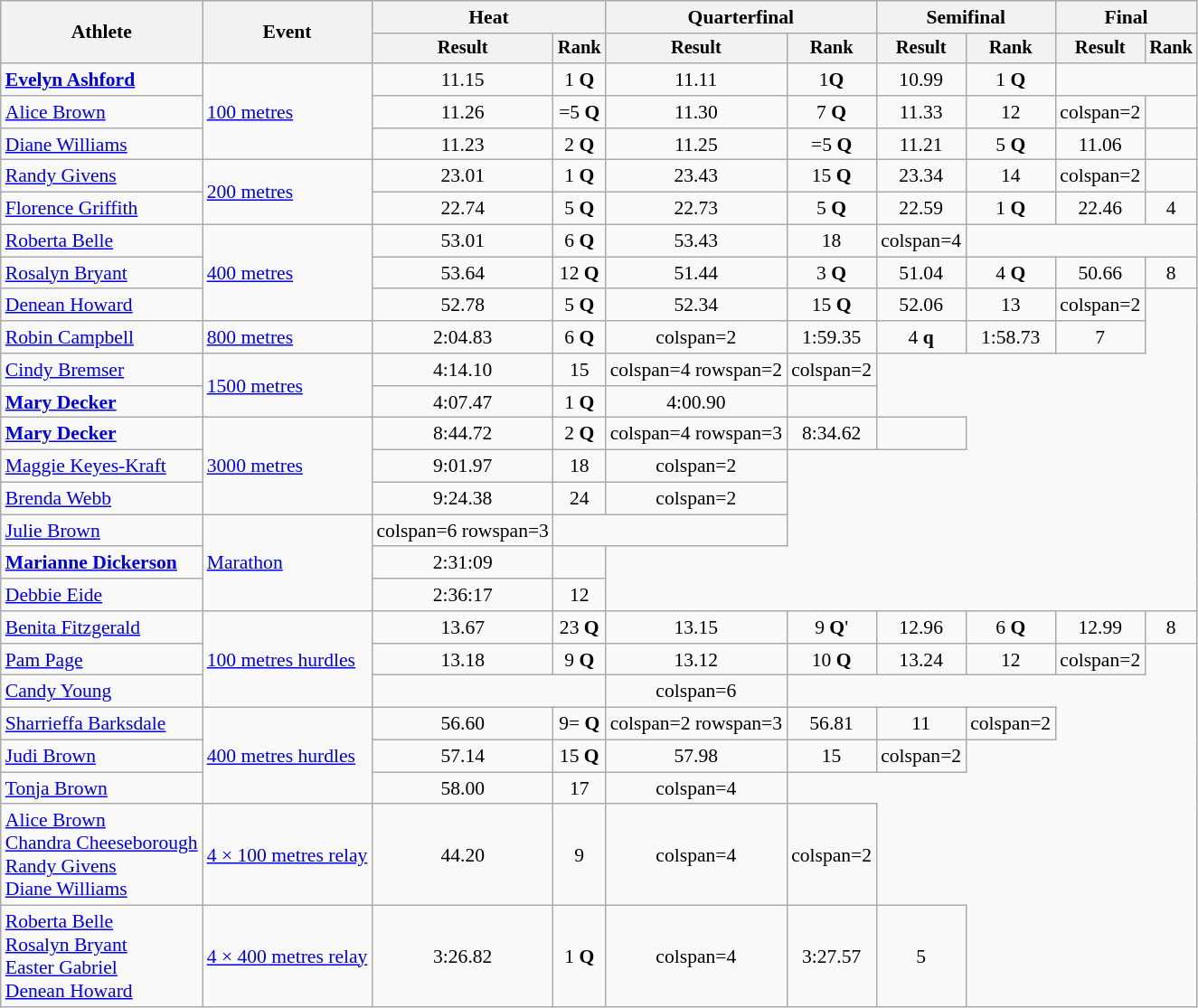<table class=wikitable style=font-size:90%>
<tr>
<th rowspan=2>Athlete</th>
<th rowspan=2>Event</th>
<th colspan=2>Heat</th>
<th colspan=2>Quarterfinal</th>
<th colspan=2>Semifinal</th>
<th colspan=2>Final</th>
</tr>
<tr style=font-size:95%>
<th>Result</th>
<th>Rank</th>
<th>Result</th>
<th>Rank</th>
<th>Result</th>
<th>Rank</th>
<th>Result</th>
<th>Rank</th>
</tr>
<tr align=center>
<td align=left><strong><a href='#'>Evelyn Ashford</a></strong></td>
<td align=left rowspan=3><a href='#'>100 metres</a></td>
<td>11.15</td>
<td>1 <strong>Q</strong></td>
<td>11.11</td>
<td>1<strong>Q</strong></td>
<td>10.99</td>
<td>1 <strong>Q</strong></td>
<td colspan=2></td>
</tr>
<tr align=center>
<td align=left><a href='#'>Alice Brown</a></td>
<td>11.26</td>
<td>=5 <strong>Q</strong></td>
<td>11.30</td>
<td>7 <strong>Q</strong></td>
<td>11.33</td>
<td>12</td>
<td>colspan=2 </td>
</tr>
<tr align=center>
<td align=left><a href='#'>Diane Williams</a></td>
<td>11.23</td>
<td>2 <strong>Q</strong></td>
<td>11.25</td>
<td>=5 <strong>Q</strong></td>
<td>11.21</td>
<td>5 <strong>Q</strong></td>
<td>11.06</td>
<td></td>
</tr>
<tr align=center>
<td align=left><a href='#'>Randy Givens</a></td>
<td align=left rowspan=2><a href='#'>200 metres</a></td>
<td>23.01</td>
<td>1 <strong>Q</strong></td>
<td>23.43</td>
<td>15 <strong>Q</strong></td>
<td>23.34</td>
<td>14</td>
<td>colspan=2 </td>
</tr>
<tr align=center>
<td align=left><a href='#'>Florence Griffith</a></td>
<td>22.74</td>
<td>5 <strong>Q</strong></td>
<td>22.73</td>
<td>5 <strong>Q</strong></td>
<td>22.59</td>
<td>1 <strong>Q</strong></td>
<td>22.46</td>
<td>4</td>
</tr>
<tr align=center>
<td align=left><a href='#'>Roberta Belle</a></td>
<td align=left rowspan=3><a href='#'>400 metres</a></td>
<td>53.01</td>
<td>6 <strong>Q</strong></td>
<td>53.43</td>
<td>18</td>
<td>colspan=4 </td>
</tr>
<tr align=center>
<td align=left><a href='#'>Rosalyn Bryant</a></td>
<td>53.64</td>
<td>12 <strong>Q</strong></td>
<td>51.44</td>
<td>3 <strong>Q</strong></td>
<td>51.04</td>
<td>4 <strong>Q</strong></td>
<td>50.66</td>
<td>8</td>
</tr>
<tr align=center>
<td align=left><a href='#'>Denean Howard</a></td>
<td>52.78</td>
<td>5 <strong>Q</strong></td>
<td>52.34</td>
<td>15 <strong>Q</strong></td>
<td>52.06</td>
<td>13</td>
<td>colspan=2 </td>
</tr>
<tr align=center>
<td align=left><a href='#'>Robin Campbell</a></td>
<td align=left><a href='#'>800 metres</a></td>
<td>2:04.83</td>
<td>6 <strong>Q</strong></td>
<td>colspan=2 </td>
<td>1:59.35</td>
<td>4 <strong>q</strong></td>
<td>1:58.73</td>
<td>7</td>
</tr>
<tr align=center>
<td align=left><a href='#'>Cindy Bremser</a></td>
<td align=left rowspan=2><a href='#'>1500 metres</a></td>
<td>4:14.10</td>
<td>15</td>
<td>colspan=4 rowspan=2 </td>
<td>colspan=2 </td>
</tr>
<tr align=center>
<td align=left><strong><a href='#'>Mary Decker</a></strong></td>
<td>4:07.47</td>
<td>1 <strong>Q</strong></td>
<td>4:00.90</td>
<td></td>
</tr>
<tr align=center>
<td align=left><strong><a href='#'>Mary Decker</a></strong></td>
<td align=left rowspan=3><a href='#'>3000 metres</a></td>
<td>8:44.72</td>
<td>2 <strong>Q</strong></td>
<td>colspan=4 rowspan=3 </td>
<td>8:34.62</td>
<td></td>
</tr>
<tr align=center>
<td align=left><a href='#'>Maggie Keyes-Kraft</a></td>
<td>9:01.97</td>
<td>18</td>
<td>colspan=2 </td>
</tr>
<tr align=center>
<td align=left><a href='#'>Brenda Webb</a></td>
<td>9:24.38</td>
<td>24</td>
<td>colspan=2 </td>
</tr>
<tr align=center>
<td align=left><a href='#'>Julie Brown</a></td>
<td align=left rowspan=3><a href='#'>Marathon</a></td>
<td>colspan=6 rowspan=3 </td>
<td colspan=2></td>
</tr>
<tr align=center>
<td align=left><strong><a href='#'>Marianne Dickerson</a></strong></td>
<td>2:31:09</td>
<td></td>
</tr>
<tr align=center>
<td align=left><a href='#'>Debbie Eide</a></td>
<td>2:36:17</td>
<td>12</td>
</tr>
<tr align=center>
<td align=left><a href='#'>Benita Fitzgerald</a></td>
<td align=left rowspan=3><a href='#'>100 metres hurdles</a></td>
<td>13.67</td>
<td>23 <strong>Q</strong></td>
<td>13.15</td>
<td>9 <strong>Q</strong>'</td>
<td>12.96</td>
<td>6 <strong>Q</strong></td>
<td>12.99</td>
<td>8</td>
</tr>
<tr align=center>
<td align=left><a href='#'>Pam Page</a></td>
<td>13.18</td>
<td>9 <strong>Q</strong></td>
<td>13.12</td>
<td>10 <strong>Q</strong></td>
<td>13.24</td>
<td>12</td>
<td>colspan=2 </td>
</tr>
<tr align=center>
<td align=left><a href='#'>Candy Young</a></td>
<td colspan=2></td>
<td>colspan=6 </td>
</tr>
<tr align=center>
<td align=left><a href='#'>Sharrieffa Barksdale</a></td>
<td align=left rowspan=3><a href='#'>400 metres hurdles</a></td>
<td>56.60</td>
<td>9= <strong>Q</strong></td>
<td>colspan=2 rowspan=3 </td>
<td>56.81</td>
<td>11</td>
<td>colspan=2 </td>
</tr>
<tr align=center>
<td align=left><a href='#'>Judi Brown</a></td>
<td>57.14</td>
<td>15 <strong>Q</strong></td>
<td>57.98</td>
<td>15</td>
<td>colspan=2 </td>
</tr>
<tr align=center>
<td align=left><a href='#'>Tonja Brown</a></td>
<td>58.00</td>
<td>17</td>
<td>colspan=4 </td>
</tr>
<tr align=center>
<td align=left><a href='#'>Alice Brown</a><br><a href='#'>Chandra Cheeseborough</a><br><a href='#'>Randy Givens</a><br><a href='#'>Diane Williams</a></td>
<td align=left><a href='#'>4 × 100 metres relay</a></td>
<td>44.20</td>
<td>9</td>
<td>colspan=4 </td>
<td>colspan=2 </td>
</tr>
<tr align=center>
<td align=left><a href='#'>Roberta Belle</a><br><a href='#'>Rosalyn Bryant</a><br><a href='#'>Easter Gabriel</a><br><a href='#'>Denean Howard</a></td>
<td align=left><a href='#'>4 × 400 metres relay</a></td>
<td>3:26.82</td>
<td>1 <strong>Q</strong></td>
<td>colspan=4 </td>
<td>3:27.57</td>
<td>5</td>
</tr>
</table>
